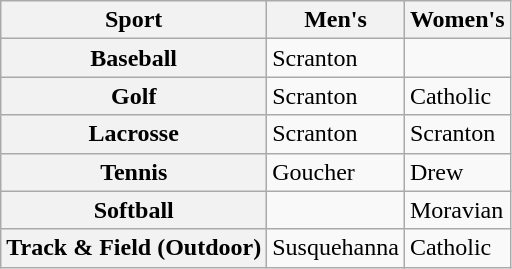<table class="wikitable">
<tr>
<th>Sport</th>
<th>Men's</th>
<th>Women's</th>
</tr>
<tr>
<th>Baseball</th>
<td>Scranton</td>
<td></td>
</tr>
<tr>
<th>Golf</th>
<td>Scranton</td>
<td>Catholic</td>
</tr>
<tr>
<th>Lacrosse</th>
<td>Scranton</td>
<td>Scranton</td>
</tr>
<tr>
<th>Tennis</th>
<td>Goucher</td>
<td>Drew</td>
</tr>
<tr>
<th>Softball</th>
<td></td>
<td>Moravian</td>
</tr>
<tr>
<th>Track & Field (Outdoor)</th>
<td>Susquehanna</td>
<td>Catholic</td>
</tr>
</table>
